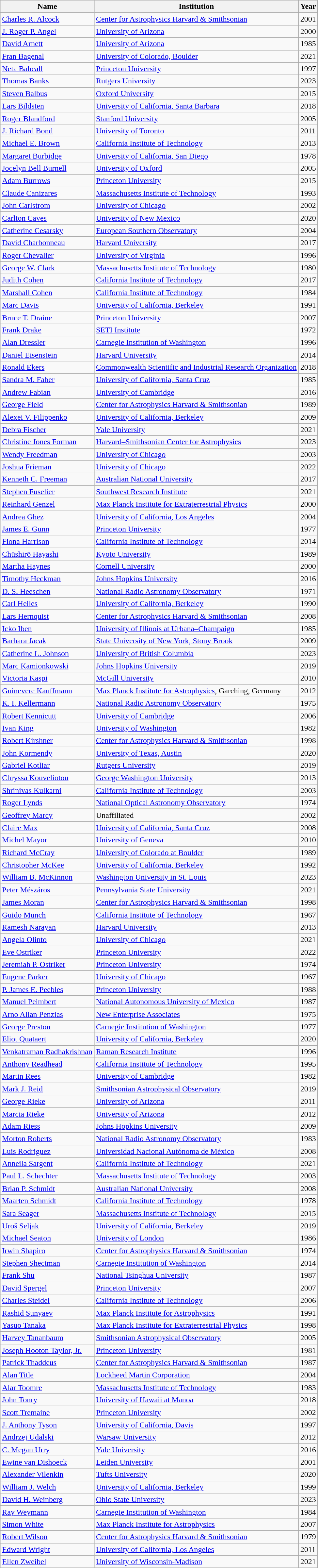<table class="wikitable sortable">
<tr>
<th>Name</th>
<th>Institution</th>
<th>Year</th>
</tr>
<tr>
<td><a href='#'>Charles R. Alcock</a></td>
<td><a href='#'>Center for Astrophysics  Harvard & Smithsonian</a></td>
<td>2001</td>
</tr>
<tr --->
<td><a href='#'>J. Roger P. Angel</a></td>
<td><a href='#'>University of Arizona</a></td>
<td>2000</td>
</tr>
<tr --->
<td><a href='#'>David Arnett</a></td>
<td><a href='#'>University of Arizona</a></td>
<td>1985</td>
</tr>
<tr --->
<td><a href='#'>Fran Bagenal</a></td>
<td><a href='#'>University of Colorado, Boulder</a></td>
<td>2021</td>
</tr>
<tr --->
<td><a href='#'>Neta Bahcall</a></td>
<td><a href='#'>Princeton University</a></td>
<td>1997</td>
</tr>
<tr --->
<td><a href='#'>Thomas Banks</a></td>
<td><a href='#'>Rutgers University</a></td>
<td>2023</td>
</tr>
<tr --->
<td><a href='#'>Steven Balbus</a></td>
<td><a href='#'>Oxford University</a></td>
<td>2015</td>
</tr>
<tr --->
<td><a href='#'>Lars Bildsten</a></td>
<td><a href='#'>University of California, Santa Barbara</a></td>
<td>2018</td>
</tr>
<tr --->
<td><a href='#'>Roger Blandford</a></td>
<td><a href='#'>Stanford University</a></td>
<td>2005</td>
</tr>
<tr --->
<td><a href='#'>J. Richard Bond</a></td>
<td><a href='#'>University of Toronto</a></td>
<td>2011</td>
</tr>
<tr --->
<td><a href='#'>Michael E. Brown</a></td>
<td><a href='#'>California Institute of Technology</a></td>
<td>2013</td>
</tr>
<tr --->
<td><a href='#'>Margaret Burbidge</a></td>
<td><a href='#'>University of California, San Diego</a></td>
<td>1978</td>
</tr>
<tr --->
<td><a href='#'>Jocelyn Bell Burnell</a></td>
<td><a href='#'>University of Oxford</a></td>
<td>2005</td>
</tr>
<tr --->
<td><a href='#'>Adam Burrows</a></td>
<td><a href='#'>Princeton University</a></td>
<td>2015</td>
</tr>
<tr --->
<td><a href='#'>Claude Canizares</a></td>
<td><a href='#'>Massachusetts Institute of Technology</a></td>
<td>1993</td>
</tr>
<tr --->
<td><a href='#'>John Carlstrom</a></td>
<td><a href='#'>University of Chicago</a></td>
<td>2002</td>
</tr>
<tr --->
<td><a href='#'>Carlton Caves</a></td>
<td><a href='#'>University of New Mexico</a></td>
<td>2020</td>
</tr>
<tr --->
<td><a href='#'>Catherine Cesarsky</a></td>
<td><a href='#'>European Southern Observatory</a></td>
<td>2004</td>
</tr>
<tr --->
<td><a href='#'>David Charbonneau</a></td>
<td><a href='#'>Harvard University</a></td>
<td>2017</td>
</tr>
<tr --->
<td><a href='#'>Roger Chevalier</a></td>
<td><a href='#'>University of Virginia</a></td>
<td>1996</td>
</tr>
<tr --->
<td><a href='#'>George W. Clark</a></td>
<td><a href='#'>Massachusetts Institute of Technology</a></td>
<td>1980</td>
</tr>
<tr --->
<td><a href='#'>Judith Cohen</a></td>
<td><a href='#'>California Institute of Technology</a></td>
<td>2017</td>
</tr>
<tr --->
<td><a href='#'>Marshall Cohen</a></td>
<td><a href='#'>California Institute of Technology</a></td>
<td>1984</td>
</tr>
<tr --->
<td><a href='#'>Marc Davis</a></td>
<td><a href='#'>University of California, Berkeley</a></td>
<td>1991</td>
</tr>
<tr --->
<td><a href='#'>Bruce T. Draine</a></td>
<td><a href='#'>Princeton University</a></td>
<td>2007</td>
</tr>
<tr --->
<td><a href='#'>Frank Drake</a></td>
<td><a href='#'>SETI Institute</a></td>
<td>1972</td>
</tr>
<tr --->
<td><a href='#'>Alan Dressler</a></td>
<td><a href='#'>Carnegie Institution of Washington</a></td>
<td>1996</td>
</tr>
<tr --->
<td><a href='#'>Daniel Eisenstein</a></td>
<td><a href='#'>Harvard University</a></td>
<td>2014</td>
</tr>
<tr --->
<td><a href='#'>Ronald Ekers</a></td>
<td><a href='#'>Commonwealth Scientific and Industrial Research Organization</a></td>
<td>2018</td>
</tr>
<tr --->
<td><a href='#'>Sandra M. Faber</a></td>
<td><a href='#'>University of California, Santa Cruz</a></td>
<td>1985</td>
</tr>
<tr --->
<td><a href='#'>Andrew Fabian</a></td>
<td><a href='#'>University of Cambridge</a></td>
<td>2016</td>
</tr>
<tr --->
<td><a href='#'>George Field</a></td>
<td><a href='#'>Center for Astrophysics  Harvard & Smithsonian</a></td>
<td>1989</td>
</tr>
<tr --->
<td><a href='#'>Alexei V. Filippenko</a></td>
<td><a href='#'>University of California, Berkeley</a></td>
<td>2009</td>
</tr>
<tr --->
<td><a href='#'>Debra Fischer</a></td>
<td><a href='#'>Yale University</a></td>
<td>2021</td>
</tr>
<tr --->
<td><a href='#'>Christine Jones Forman</a></td>
<td><a href='#'>Harvard–Smithsonian Center for Astrophysics</a></td>
<td>2023</td>
</tr>
<tr --->
<td><a href='#'>Wendy Freedman</a></td>
<td><a href='#'>University of Chicago</a></td>
<td>2003</td>
</tr>
<tr --->
<td><a href='#'>Joshua Frieman</a></td>
<td><a href='#'>University of Chicago</a></td>
<td>2022</td>
</tr>
<tr --->
<td><a href='#'>Kenneth C. Freeman</a></td>
<td><a href='#'>Australian National University</a></td>
<td>2017</td>
</tr>
<tr --->
<td><a href='#'>Stephen Fuselier</a></td>
<td><a href='#'>Southwest Research Institute</a></td>
<td>2021</td>
</tr>
<tr --->
<td><a href='#'>Reinhard Genzel</a></td>
<td><a href='#'>Max Planck Institute for Extraterrestrial Physics</a></td>
<td>2000</td>
</tr>
<tr --->
<td><a href='#'>Andrea Ghez</a></td>
<td><a href='#'>University of California, Los Angeles</a></td>
<td>2004</td>
</tr>
<tr --->
<td><a href='#'>James E. Gunn</a></td>
<td><a href='#'>Princeton University</a></td>
<td>1977</td>
</tr>
<tr --->
<td><a href='#'>Fiona Harrison</a></td>
<td><a href='#'>California Institute of Technology</a></td>
<td>2014</td>
</tr>
<tr --->
<td><a href='#'>Chūshirō Hayashi</a></td>
<td><a href='#'>Kyoto University</a></td>
<td>1989</td>
</tr>
<tr --->
<td><a href='#'>Martha Haynes</a></td>
<td><a href='#'>Cornell University</a></td>
<td>2000</td>
</tr>
<tr --->
<td><a href='#'>Timothy Heckman</a></td>
<td><a href='#'>Johns Hopkins University</a></td>
<td>2016</td>
</tr>
<tr --->
<td><a href='#'>D. S. Heeschen</a></td>
<td><a href='#'>National Radio Astronomy Observatory</a></td>
<td>1971</td>
</tr>
<tr --->
<td><a href='#'>Carl Heiles</a></td>
<td><a href='#'>University of California, Berkeley</a></td>
<td>1990</td>
</tr>
<tr --->
<td><a href='#'>Lars Hernquist</a></td>
<td><a href='#'>Center for Astrophysics  Harvard & Smithsonian</a></td>
<td>2008</td>
</tr>
<tr --->
<td><a href='#'>Icko Iben</a></td>
<td><a href='#'>University of Illinois at Urbana–Champaign</a></td>
<td>1985</td>
</tr>
<tr --->
<td><a href='#'>Barbara Jacak</a></td>
<td><a href='#'>State University of New York, Stony Brook</a></td>
<td>2009</td>
</tr>
<tr --->
<td><a href='#'>Catherine L. Johnson</a></td>
<td><a href='#'>University of British Columbia</a></td>
<td>2023</td>
</tr>
<tr --->
<td><a href='#'>Marc Kamionkowski</a></td>
<td><a href='#'>Johns Hopkins University</a></td>
<td>2019</td>
</tr>
<tr --->
<td><a href='#'>Victoria Kaspi</a></td>
<td><a href='#'>McGill University</a></td>
<td>2010</td>
</tr>
<tr --->
<td><a href='#'>Guinevere Kauffmann</a></td>
<td><a href='#'>Max Planck Institute for Astrophysics</a>, Garching, Germany</td>
<td>2012</td>
</tr>
<tr --->
<td><a href='#'>K. I. Kellermann</a></td>
<td><a href='#'>National Radio Astronomy Observatory</a></td>
<td>1975</td>
</tr>
<tr --->
<td><a href='#'>Robert Kennicutt</a></td>
<td><a href='#'>University of Cambridge</a></td>
<td>2006</td>
</tr>
<tr --->
<td><a href='#'>Ivan King</a></td>
<td><a href='#'>University of Washington</a></td>
<td>1982</td>
</tr>
<tr --->
<td><a href='#'>Robert Kirshner</a></td>
<td><a href='#'>Center for Astrophysics  Harvard & Smithsonian</a></td>
<td>1998</td>
</tr>
<tr --->
<td><a href='#'>John Kormendy</a></td>
<td><a href='#'>University of Texas, Austin</a></td>
<td>2020</td>
</tr>
<tr --->
<td><a href='#'>Gabriel Kotliar</a></td>
<td><a href='#'>Rutgers University</a></td>
<td>2019</td>
</tr>
<tr --->
<td><a href='#'>Chryssa Kouveliotou</a></td>
<td><a href='#'>George Washington University</a></td>
<td>2013</td>
</tr>
<tr --->
<td><a href='#'>Shrinivas Kulkarni</a></td>
<td><a href='#'>California Institute of Technology</a></td>
<td>2003</td>
</tr>
<tr --->
<td><a href='#'>Roger Lynds</a></td>
<td><a href='#'>National Optical Astronomy Observatory</a></td>
<td>1974</td>
</tr>
<tr --->
<td><a href='#'>Geoffrey Marcy</a></td>
<td>Unaffiliated</td>
<td>2002</td>
</tr>
<tr --->
<td><a href='#'>Claire Max</a></td>
<td><a href='#'>University of California, Santa Cruz</a></td>
<td>2008</td>
</tr>
<tr --->
<td><a href='#'>Michel Mayor</a></td>
<td><a href='#'>University of Geneva</a></td>
<td>2010</td>
</tr>
<tr --->
<td><a href='#'>Richard McCray</a></td>
<td><a href='#'>University of Colorado at Boulder</a></td>
<td>1989</td>
</tr>
<tr --->
<td><a href='#'>Christopher McKee</a></td>
<td><a href='#'>University of California, Berkeley</a></td>
<td>1992</td>
</tr>
<tr --->
<td><a href='#'>William B. McKinnon</a></td>
<td><a href='#'>Washington University in St. Louis</a></td>
<td>2023</td>
</tr>
<tr --->
<td><a href='#'>Peter Mészáros</a></td>
<td><a href='#'>Pennsylvania State University</a></td>
<td>2021</td>
</tr>
<tr --->
<td><a href='#'>James Moran</a></td>
<td><a href='#'>Center for Astrophysics  Harvard & Smithsonian</a></td>
<td>1998</td>
</tr>
<tr --->
<td><a href='#'>Guido Munch</a></td>
<td><a href='#'>California Institute of Technology</a></td>
<td>1967</td>
</tr>
<tr --->
<td><a href='#'>Ramesh Narayan</a></td>
<td><a href='#'>Harvard University</a></td>
<td>2013</td>
</tr>
<tr --->
<td><a href='#'>Angela Olinto </a></td>
<td><a href='#'>University of Chicago</a></td>
<td>2021</td>
</tr>
<tr --->
<td><a href='#'>Eve Ostriker</a></td>
<td><a href='#'>Princeton University</a></td>
<td>2022</td>
</tr>
<tr --->
<td><a href='#'>Jeremiah P. Ostriker</a></td>
<td><a href='#'>Princeton University</a></td>
<td>1974</td>
</tr>
<tr --->
<td><a href='#'>Eugene Parker</a></td>
<td><a href='#'>University of Chicago</a></td>
<td>1967</td>
</tr>
<tr --->
<td><a href='#'>P. James E. Peebles</a></td>
<td><a href='#'>Princeton University</a></td>
<td>1988</td>
</tr>
<tr --->
<td><a href='#'>Manuel Peimbert</a></td>
<td><a href='#'>National Autonomous University of Mexico</a></td>
<td>1987</td>
</tr>
<tr --->
<td><a href='#'>Arno Allan Penzias</a></td>
<td><a href='#'>New Enterprise Associates</a></td>
<td>1975</td>
</tr>
<tr --->
<td><a href='#'>George Preston</a></td>
<td><a href='#'>Carnegie Institution of Washington</a></td>
<td>1977</td>
</tr>
<tr --->
<td><a href='#'>Eliot Quataert</a></td>
<td><a href='#'>University of California, Berkeley</a></td>
<td>2020</td>
</tr>
<tr --->
<td><a href='#'>Venkatraman Radhakrishnan</a></td>
<td><a href='#'>Raman Research Institute</a></td>
<td>1996</td>
</tr>
<tr --->
<td><a href='#'>Anthony Readhead</a></td>
<td><a href='#'>California Institute of Technology</a></td>
<td>1995</td>
</tr>
<tr --->
<td><a href='#'>Martin Rees</a></td>
<td><a href='#'>University of Cambridge</a></td>
<td>1982</td>
</tr>
<tr --->
<td><a href='#'>Mark J. Reid</a></td>
<td><a href='#'>Smithsonian Astrophysical Observatory</a></td>
<td>2019</td>
</tr>
<tr --->
<td><a href='#'>George Rieke</a></td>
<td><a href='#'>University of Arizona</a></td>
<td>2011</td>
</tr>
<tr --->
<td><a href='#'>Marcia Rieke</a></td>
<td><a href='#'>University of Arizona</a></td>
<td>2012</td>
</tr>
<tr --->
<td><a href='#'>Adam Riess</a></td>
<td><a href='#'>Johns Hopkins University</a></td>
<td>2009</td>
</tr>
<tr --->
<td><a href='#'>Morton Roberts</a></td>
<td><a href='#'>National Radio Astronomy Observatory</a></td>
<td>1983</td>
</tr>
<tr --->
<td><a href='#'>Luis Rodriguez</a></td>
<td><a href='#'>Universidad Nacional Autónoma de México</a></td>
<td>2008</td>
</tr>
<tr --->
<td><a href='#'>Anneila Sargent</a></td>
<td><a href='#'>California Institute of Technology</a></td>
<td>2021</td>
</tr>
<tr --->
<td><a href='#'>Paul L. Schechter</a></td>
<td><a href='#'>Massachusetts Institute of Technology</a></td>
<td>2003</td>
</tr>
<tr --->
<td><a href='#'>Brian P. Schmidt</a></td>
<td><a href='#'>Australian National University</a></td>
<td>2008</td>
</tr>
<tr --->
<td><a href='#'>Maarten Schmidt</a></td>
<td><a href='#'>California Institute of Technology</a></td>
<td>1978</td>
</tr>
<tr --->
<td><a href='#'>Sara Seager</a></td>
<td><a href='#'>Massachusetts Institute of Technology</a></td>
<td>2015</td>
</tr>
<tr --->
<td><a href='#'>Uroš Seljak</a></td>
<td><a href='#'>University of California, Berkeley</a></td>
<td>2019</td>
</tr>
<tr --->
<td><a href='#'>Michael Seaton</a></td>
<td><a href='#'>University of London</a></td>
<td>1986</td>
</tr>
<tr --->
<td><a href='#'>Irwin Shapiro</a></td>
<td><a href='#'>Center for Astrophysics  Harvard & Smithsonian</a></td>
<td>1974</td>
</tr>
<tr --->
<td><a href='#'>Stephen Shectman</a></td>
<td><a href='#'>Carnegie Institution of Washington</a></td>
<td>2014</td>
</tr>
<tr --->
<td><a href='#'>Frank Shu</a></td>
<td><a href='#'>National Tsinghua University</a></td>
<td>1987</td>
</tr>
<tr --->
<td><a href='#'>David Spergel</a></td>
<td><a href='#'>Princeton University</a></td>
<td>2007</td>
</tr>
<tr --->
<td><a href='#'>Charles Steidel</a></td>
<td><a href='#'>California Institute of Technology</a></td>
<td>2006</td>
</tr>
<tr --->
<td><a href='#'>Rashid Sunyaev</a></td>
<td><a href='#'>Max Planck Institute for Astrophysics</a></td>
<td>1991</td>
</tr>
<tr --->
<td><a href='#'>Yasuo Tanaka</a></td>
<td><a href='#'>Max Planck Institute for Extraterrestrial Physics</a></td>
<td>1998</td>
</tr>
<tr --->
<td><a href='#'>Harvey Tananbaum</a></td>
<td><a href='#'>Smithsonian Astrophysical Observatory</a></td>
<td>2005</td>
</tr>
<tr --->
<td><a href='#'>Joseph Hooton Taylor, Jr.</a></td>
<td><a href='#'>Princeton University</a></td>
<td>1981</td>
</tr>
<tr --->
<td><a href='#'>Patrick Thaddeus</a></td>
<td><a href='#'>Center for Astrophysics  Harvard & Smithsonian</a></td>
<td>1987</td>
</tr>
<tr --->
<td><a href='#'>Alan Title</a></td>
<td><a href='#'>Lockheed Martin Corporation</a></td>
<td>2004</td>
</tr>
<tr --->
<td><a href='#'>Alar Toomre</a></td>
<td><a href='#'>Massachusetts Institute of Technology</a></td>
<td>1983</td>
</tr>
<tr --->
<td><a href='#'>John Tonry</a></td>
<td><a href='#'>University of Hawaii at Manoa</a></td>
<td>2018</td>
</tr>
<tr --->
<td><a href='#'>Scott Tremaine</a></td>
<td><a href='#'>Princeton University</a></td>
<td>2002</td>
</tr>
<tr --->
<td><a href='#'>J. Anthony Tyson</a></td>
<td><a href='#'>University of California, Davis</a></td>
<td>1997</td>
</tr>
<tr --->
<td><a href='#'>Andrzej Udalski</a></td>
<td><a href='#'>Warsaw University</a></td>
<td>2012</td>
</tr>
<tr --->
<td><a href='#'>C. Megan Urry</a></td>
<td><a href='#'>Yale University</a></td>
<td>2016</td>
</tr>
<tr --->
<td><a href='#'>Ewine van Dishoeck</a></td>
<td><a href='#'>Leiden University</a></td>
<td>2001</td>
</tr>
<tr --->
<td><a href='#'>Alexander Vilenkin</a></td>
<td><a href='#'>Tufts University</a></td>
<td>2020</td>
</tr>
<tr --->
<td><a href='#'>William J. Welch</a></td>
<td><a href='#'>University of California, Berkeley</a></td>
<td>1999</td>
</tr>
<tr --->
<td><a href='#'>David H. Weinberg</a></td>
<td><a href='#'>Ohio State University </a></td>
<td>2023</td>
</tr>
<tr --->
<td><a href='#'>Ray Weymann</a></td>
<td><a href='#'>Carnegie Institution of Washington</a></td>
<td>1984</td>
</tr>
<tr --->
<td><a href='#'>Simon White</a></td>
<td><a href='#'>Max Planck Institute for Astrophysics</a></td>
<td>2007</td>
</tr>
<tr --->
<td><a href='#'>Robert Wilson</a></td>
<td><a href='#'>Center for Astrophysics  Harvard & Smithsonian</a></td>
<td>1979</td>
</tr>
<tr --->
<td><a href='#'>Edward Wright</a></td>
<td><a href='#'>University of California, Los Angeles</a></td>
<td>2011</td>
</tr>
<tr --->
<td><a href='#'>Ellen Zweibel</a></td>
<td><a href='#'>University of Wisconsin-Madison</a></td>
<td>2021</td>
</tr>
</table>
